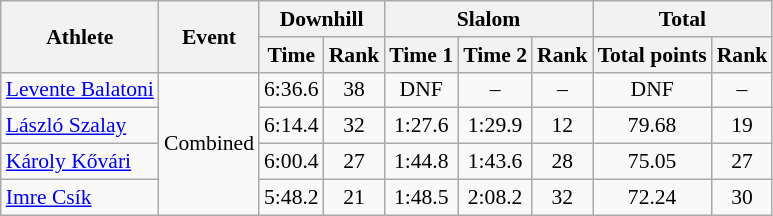<table class="wikitable" style="font-size:90%">
<tr>
<th rowspan="2">Athlete</th>
<th rowspan="2">Event</th>
<th colspan="2">Downhill</th>
<th colspan="3">Slalom</th>
<th colspan="2">Total</th>
</tr>
<tr>
<th>Time</th>
<th>Rank</th>
<th>Time 1</th>
<th>Time 2</th>
<th>Rank</th>
<th>Total points</th>
<th>Rank</th>
</tr>
<tr>
<td><a href='#'>Levente Balatoni</a></td>
<td rowspan="4">Combined</td>
<td align="center">6:36.6</td>
<td align="center">38</td>
<td align="center">DNF</td>
<td align="center">–</td>
<td align="center">–</td>
<td align="center">DNF</td>
<td align="center">–</td>
</tr>
<tr>
<td><a href='#'>László Szalay</a></td>
<td align="center">6:14.4</td>
<td align="center">32</td>
<td align="center">1:27.6</td>
<td align="center">1:29.9</td>
<td align="center">12</td>
<td align="center">79.68</td>
<td align="center">19</td>
</tr>
<tr>
<td><a href='#'>Károly Kővári</a></td>
<td align="center">6:00.4</td>
<td align="center">27</td>
<td align="center">1:44.8</td>
<td align="center">1:43.6</td>
<td align="center">28</td>
<td align="center">75.05</td>
<td align="center">27</td>
</tr>
<tr>
<td><a href='#'>Imre Csík</a></td>
<td align="center">5:48.2</td>
<td align="center">21</td>
<td align="center">1:48.5</td>
<td align="center">2:08.2</td>
<td align="center">32</td>
<td align="center">72.24</td>
<td align="center">30</td>
</tr>
</table>
